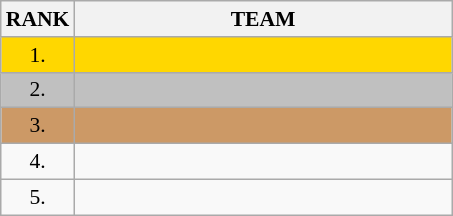<table class="wikitable" style="border-collapse: collapse; font-size: 90%;">
<tr>
<th>RANK</th>
<th align="left" style="width: 17em">TEAM</th>
</tr>
<tr bgcolor=gold>
<td align="center">1.</td>
<td></td>
</tr>
<tr bgcolor=silver>
<td align="center">2.</td>
<td></td>
</tr>
<tr bgcolor=#cc9966>
<td align="center">3.</td>
<td></td>
</tr>
<tr>
<td align="center">4.</td>
<td></td>
</tr>
<tr>
<td align="center">5.</td>
<td></td>
</tr>
</table>
